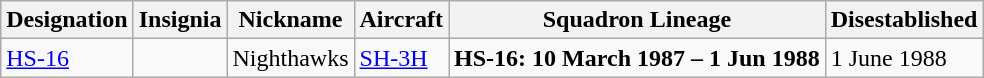<table class="wikitable">
<tr>
<th>Designation</th>
<th>Insignia</th>
<th>Nickname</th>
<th>Aircraft</th>
<th>Squadron Lineage</th>
<th>Disestablished</th>
</tr>
<tr>
<td><a href='#'>HS-16</a></td>
<td></td>
<td>Nighthawks</td>
<td><a href='#'>SH-3H</a></td>
<td style="white-space: nowrap;"><strong>HS-16: 10 March 1987 – 1 Jun 1988</strong></td>
<td>1 June 1988</td>
</tr>
</table>
